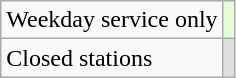<table class="wikitable">
<tr>
<td>Weekday service only</td>
<td style="background-color:#e4ffd7"></td>
</tr>
<tr>
<td>Closed stations</td>
<td style="background-color:#dfdfdf"></td>
</tr>
</table>
